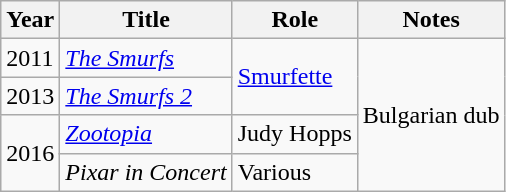<table class="wikitable sortable">
<tr>
<th>Year</th>
<th>Title</th>
<th>Role</th>
<th class="unsortable">Notes</th>
</tr>
<tr>
<td>2011</td>
<td><em><a href='#'>The Smurfs</a></em></td>
<td rowspan=2><a href='#'>Smurfette</a></td>
<td rowspan=4>Bulgarian dub</td>
</tr>
<tr>
<td>2013</td>
<td><em><a href='#'>The Smurfs 2</a></em></td>
</tr>
<tr>
<td rowspan=2>2016</td>
<td><em><a href='#'>Zootopia</a></em></td>
<td>Judy Hopps</td>
</tr>
<tr>
<td><em>Pixar in Concert</em></td>
<td>Various</td>
</tr>
</table>
